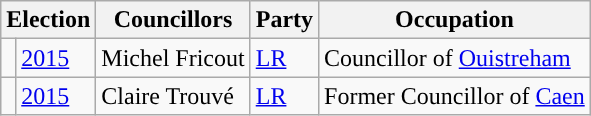<table class="wikitable">
<tr>
<th colspan="2">Election</th>
<th>Councillors</th>
<th>Party</th>
<th>Occupation</th>
</tr>
<tr>
<td style="background-color: "></td>
<td><a href='#'>2015</a></td>
<td>Michel Fricout</td>
<td><a href='#'>LR</a></td>
<td>Councillor of <a href='#'>Ouistreham</a></td>
</tr>
<tr>
<td style="background-color: "></td>
<td><a href='#'>2015</a></td>
<td>Claire Trouvé</td>
<td><a href='#'>LR</a></td>
<td>Former Councillor of <a href='#'>Caen</a></td>
</tr>
</table>
